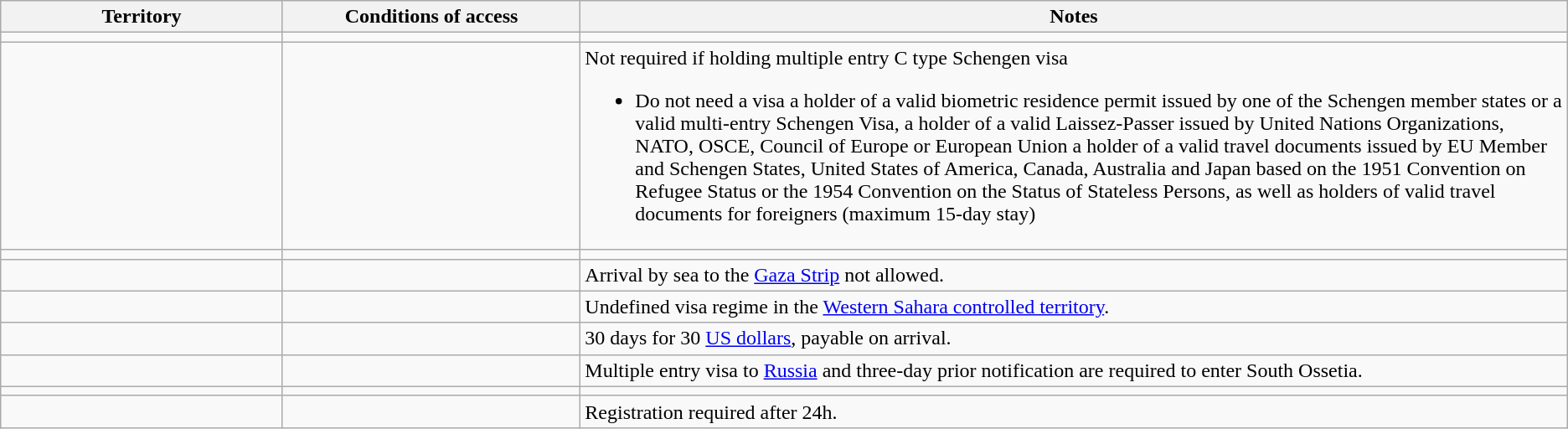<table class="wikitable" style="text-align: left; table-layout: fixed;">
<tr>
<th width="18%">Territory</th>
<th width="19%">Conditions of access</th>
<th>Notes</th>
</tr>
<tr>
<td></td>
<td></td>
<td></td>
</tr>
<tr>
<td></td>
<td></td>
<td>Not required if holding multiple entry C type Schengen visa<br><ul><li>Do not need a visa a holder of a valid biometric residence permit issued by one of the Schengen member states or a valid multi-entry Schengen Visa, a holder of a valid Laissez-Passer issued by United Nations Organizations, NATO, OSCE, Council of Europe or European Union a holder of a valid travel documents issued by EU Member and Schengen States, United States of America, Canada, Australia and Japan based on the 1951 Convention on Refugee Status or the 1954 Convention on the Status of Stateless Persons, as well as holders of valid travel documents for foreigners (maximum 15-day stay)</li></ul></td>
</tr>
<tr>
<td></td>
<td></td>
<td></td>
</tr>
<tr>
<td></td>
<td></td>
<td>Arrival by sea to the <a href='#'>Gaza Strip</a> not allowed.</td>
</tr>
<tr>
<td></td>
<td></td>
<td>Undefined visa regime in the <a href='#'>Western Sahara controlled territory</a>.</td>
</tr>
<tr>
<td></td>
<td></td>
<td>30 days for 30 <a href='#'>US dollars</a>, payable on arrival.</td>
</tr>
<tr>
<td></td>
<td></td>
<td>Multiple entry visa to <a href='#'>Russia</a> and three-day prior notification are required to enter South Ossetia.</td>
</tr>
<tr>
<td></td>
<td></td>
<td></td>
</tr>
<tr>
<td></td>
<td></td>
<td>Registration required after 24h.</td>
</tr>
</table>
